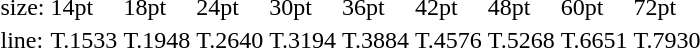<table style="margin-left:40px;">
<tr>
<td>size:</td>
<td>14pt</td>
<td>18pt</td>
<td>24pt</td>
<td>30pt</td>
<td>36pt</td>
<td>42pt</td>
<td>48pt</td>
<td>60pt</td>
<td>72pt</td>
</tr>
<tr>
<td>line:</td>
<td>T.1533</td>
<td>T.1948</td>
<td>T.2640</td>
<td>T.3194</td>
<td>T.3884</td>
<td>T.4576</td>
<td>T.5268</td>
<td>T.6651</td>
<td>T.7930</td>
</tr>
</table>
